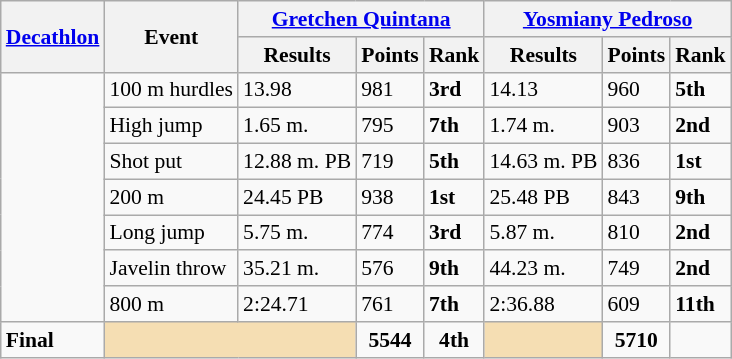<table class="wikitable" style="font-size:90%">
<tr>
<th rowspan=2><a href='#'>Decathlon</a></th>
<th rowspan=2>Event</th>
<th colspan=3><a href='#'>Gretchen Quintana</a></th>
<th colspan=3><a href='#'>Yosmiany Pedroso</a></th>
</tr>
<tr>
<th>Results</th>
<th>Points</th>
<th>Rank</th>
<th>Results</th>
<th>Points</th>
<th>Rank</th>
</tr>
<tr>
<td rowspan=7></td>
<td>100 m hurdles</td>
<td>13.98</td>
<td>981</td>
<td><strong>3rd</strong></td>
<td>14.13</td>
<td>960</td>
<td><strong>5th</strong></td>
</tr>
<tr>
<td>High jump</td>
<td>1.65 m.</td>
<td>795</td>
<td><strong>7th</strong></td>
<td>1.74 m.</td>
<td>903</td>
<td><strong>2nd</strong></td>
</tr>
<tr>
<td>Shot put</td>
<td>12.88 m. PB</td>
<td>719</td>
<td><strong>5th</strong></td>
<td>14.63 m. PB</td>
<td>836</td>
<td><strong>1st</strong></td>
</tr>
<tr>
<td>200 m</td>
<td>24.45 PB</td>
<td>938</td>
<td><strong>1st</strong></td>
<td>25.48 PB</td>
<td>843</td>
<td><strong>9th</strong></td>
</tr>
<tr>
<td>Long jump</td>
<td>5.75 m.</td>
<td>774</td>
<td><strong>3rd</strong></td>
<td>5.87 m.</td>
<td>810</td>
<td><strong>2nd</strong></td>
</tr>
<tr>
<td>Javelin throw</td>
<td>35.21 m.</td>
<td>576</td>
<td><strong>9th</strong></td>
<td>44.23 m.</td>
<td>749</td>
<td><strong>2nd</strong></td>
</tr>
<tr>
<td>800 m</td>
<td>2:24.71</td>
<td>761</td>
<td><strong>7th</strong></td>
<td>2:36.88</td>
<td>609</td>
<td><strong>11th</strong></td>
</tr>
<tr>
<td><strong>Final</strong></td>
<td colspan=2 bgcolor=wheat></td>
<td align=center><strong>5544</strong></td>
<td align=center><strong>4th</strong></td>
<td bgcolor=wheat></td>
<td align=center><strong>5710</strong></td>
<td align=center></td>
</tr>
</table>
